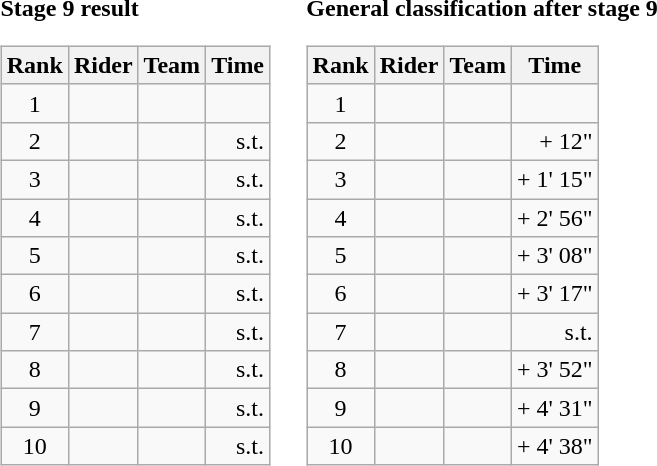<table>
<tr>
<td><strong>Stage 9 result</strong><br><table class="wikitable">
<tr>
<th scope="col">Rank</th>
<th scope="col">Rider</th>
<th scope="col">Team</th>
<th scope="col">Time</th>
</tr>
<tr>
<td style="text-align:center;">1</td>
<td></td>
<td></td>
<td style="text-align:right;"></td>
</tr>
<tr>
<td style="text-align:center;">2</td>
<td></td>
<td></td>
<td style="text-align:right;">s.t.</td>
</tr>
<tr>
<td style="text-align:center;">3</td>
<td></td>
<td></td>
<td style="text-align:right;">s.t.</td>
</tr>
<tr>
<td style="text-align:center;">4</td>
<td></td>
<td></td>
<td style="text-align:right;">s.t.</td>
</tr>
<tr>
<td style="text-align:center;">5</td>
<td></td>
<td></td>
<td style="text-align:right;">s.t.</td>
</tr>
<tr>
<td style="text-align:center;">6</td>
<td></td>
<td></td>
<td style="text-align:right;">s.t.</td>
</tr>
<tr>
<td style="text-align:center;">7</td>
<td></td>
<td></td>
<td style="text-align:right;">s.t.</td>
</tr>
<tr>
<td style="text-align:center;">8</td>
<td></td>
<td></td>
<td style="text-align:right;">s.t.</td>
</tr>
<tr>
<td style="text-align:center;">9</td>
<td></td>
<td></td>
<td style="text-align:right;">s.t.</td>
</tr>
<tr>
<td style="text-align:center;">10</td>
<td></td>
<td></td>
<td style="text-align:right;">s.t.</td>
</tr>
</table>
</td>
<td></td>
<td><strong>General classification after stage 9</strong><br><table class="wikitable">
<tr>
<th scope="col">Rank</th>
<th scope="col">Rider</th>
<th scope="col">Team</th>
<th scope="col">Time</th>
</tr>
<tr>
<td style="text-align:center;">1</td>
<td> </td>
<td></td>
<td style="text-align:right;"></td>
</tr>
<tr>
<td style="text-align:center;">2</td>
<td></td>
<td></td>
<td style="text-align:right;">+ 12"</td>
</tr>
<tr>
<td style="text-align:center;">3</td>
<td></td>
<td></td>
<td style="text-align:right;">+ 1' 15"</td>
</tr>
<tr>
<td style="text-align:center;">4</td>
<td></td>
<td></td>
<td style="text-align:right;">+ 2' 56"</td>
</tr>
<tr>
<td style="text-align:center;">5</td>
<td></td>
<td></td>
<td style="text-align:right;">+ 3' 08"</td>
</tr>
<tr>
<td style="text-align:center;">6</td>
<td></td>
<td></td>
<td style="text-align:right;">+ 3' 17"</td>
</tr>
<tr>
<td style="text-align:center;">7</td>
<td></td>
<td></td>
<td style="text-align:right;">s.t.</td>
</tr>
<tr>
<td style="text-align:center;">8</td>
<td></td>
<td></td>
<td style="text-align:right;">+ 3' 52"</td>
</tr>
<tr>
<td style="text-align:center;">9</td>
<td></td>
<td></td>
<td style="text-align:right;">+ 4' 31"</td>
</tr>
<tr>
<td style="text-align:center;">10</td>
<td></td>
<td></td>
<td style="text-align:right;">+ 4' 38"</td>
</tr>
</table>
</td>
</tr>
</table>
